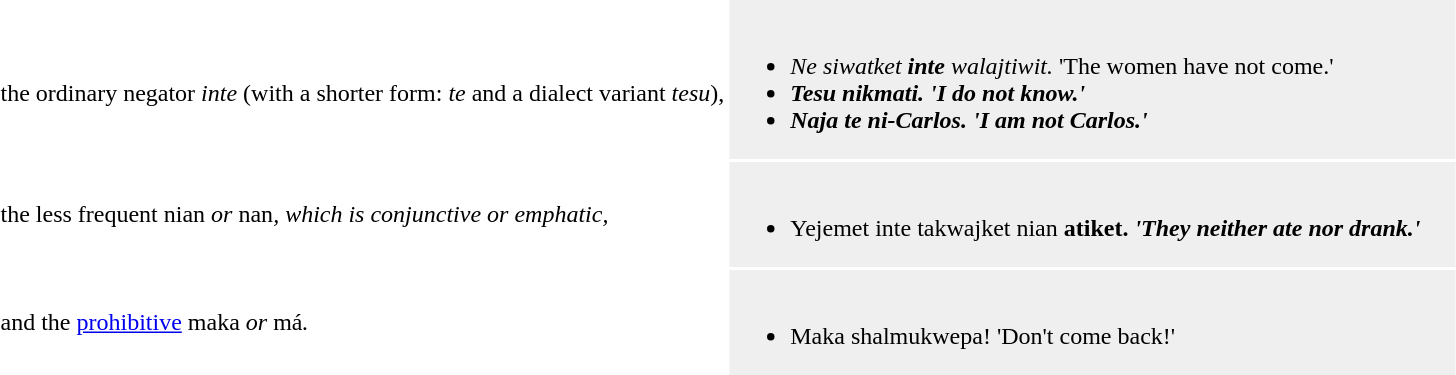<table>
<tr>
<td width="50%"><br>the ordinary negator <em>inte</em> (with a shorter form: <em>te</em> and a dialect variant <em>tesu</em>),</td>
<td width="50%"; style="background:#efefef;"><br><ul><li><em>Ne siwatket <strong>inte</strong> walajtiwit.</em> 'The women have not come.'</li><li><strong><em>Tesu<strong> nikmati.<em> 'I do not know.'</li><li></em>Naja </strong>te<strong> ni-Carlos.<em> 'I am not Carlos.'</li></ul></td>
</tr>
<tr>
<td>the less frequent </em>nian<em> or </em>nan<em>, which is conjunctive or emphatic,</td>
<td style="background:#efefef;"><br><ul><li></em>Yejemet inte takwajket </strong>nian<strong> atiket.<em> 'They neither ate nor drank.'</li></ul></td>
</tr>
<tr>
<td>and the <a href='#'>prohibitive</a> </em>maka<em> or </em>má<em>.</td>
<td style="background:#efefef;"><br><ul><li></em></strong>Maka</strong> shalmukwepa!</em> 'Don't come back!'</li></ul></td>
</tr>
</table>
